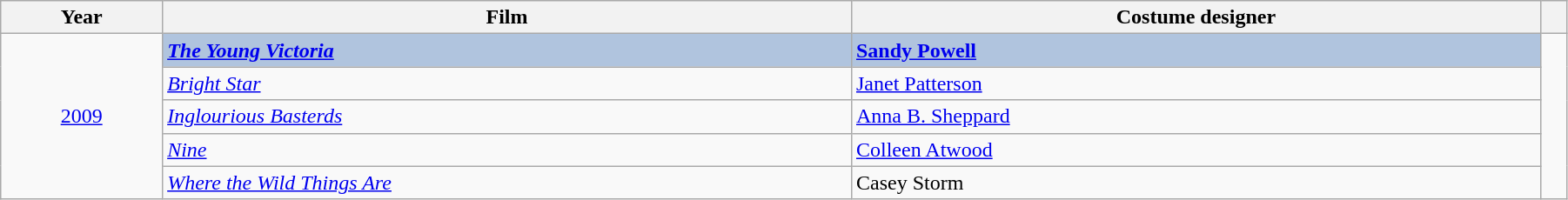<table class="wikitable" width="95%" cellpadding="5">
<tr>
<th width="100"><strong>Year</strong></th>
<th width="450"><strong>Film</strong></th>
<th width="450"><strong>Costume designer</strong></th>
<th width="10"></th>
</tr>
<tr>
<td rowspan="5" style="text-align:center;"><a href='#'>2009</a></td>
<td style="background:#B0C4DE;"><strong><em><a href='#'>The Young Victoria</a></em></strong></td>
<td style="background:#B0C4DE;"><strong><a href='#'>Sandy Powell</a></strong></td>
<td style="text-align:center;" rowspan="5"><br></td>
</tr>
<tr>
<td><em><a href='#'>Bright Star</a></em></td>
<td><a href='#'>Janet Patterson</a></td>
</tr>
<tr>
<td><em><a href='#'>Inglourious Basterds</a></em></td>
<td><a href='#'>Anna B. Sheppard</a></td>
</tr>
<tr>
<td><em><a href='#'>Nine</a></em></td>
<td><a href='#'>Colleen Atwood</a></td>
</tr>
<tr>
<td><em><a href='#'>Where the Wild Things Are</a></em></td>
<td>Casey Storm</td>
</tr>
</table>
